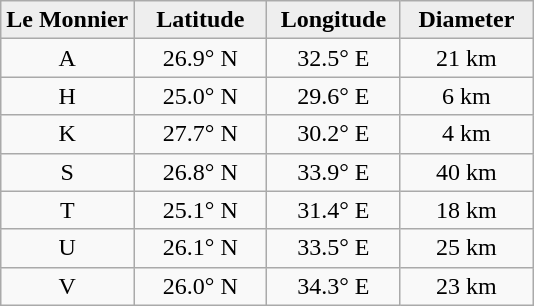<table class="wikitable">
<tr>
<th width="25%" style="background:#eeeeee;">Le Monnier</th>
<th width="25%" style="background:#eeeeee;">Latitude</th>
<th width="25%" style="background:#eeeeee;">Longitude</th>
<th width="25%" style="background:#eeeeee;">Diameter</th>
</tr>
<tr>
<td align="center">A</td>
<td align="center">26.9° N</td>
<td align="center">32.5° E</td>
<td align="center">21 km</td>
</tr>
<tr>
<td align="center">H</td>
<td align="center">25.0° N</td>
<td align="center">29.6° E</td>
<td align="center">6 km</td>
</tr>
<tr>
<td align="center">K</td>
<td align="center">27.7° N</td>
<td align="center">30.2° E</td>
<td align="center">4 km</td>
</tr>
<tr>
<td align="center">S</td>
<td align="center">26.8° N</td>
<td align="center">33.9° E</td>
<td align="center">40 km</td>
</tr>
<tr>
<td align="center">T</td>
<td align="center">25.1° N</td>
<td align="center">31.4° E</td>
<td align="center">18 km</td>
</tr>
<tr>
<td align="center">U</td>
<td align="center">26.1° N</td>
<td align="center">33.5° E</td>
<td align="center">25 km</td>
</tr>
<tr>
<td align="center">V</td>
<td align="center">26.0° N</td>
<td align="center">34.3° E</td>
<td align="center">23 km</td>
</tr>
</table>
